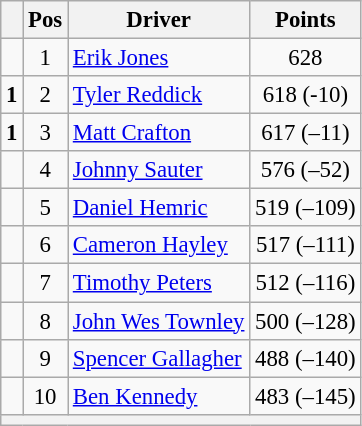<table class="wikitable" style="font-size: 95%;">
<tr>
<th></th>
<th>Pos</th>
<th>Driver</th>
<th>Points</th>
</tr>
<tr>
<td align="left"></td>
<td style="text-align:center;">1</td>
<td><a href='#'>Erik Jones</a></td>
<td style="text-align:center;">628</td>
</tr>
<tr>
<td align="left"> <strong>1</strong></td>
<td style="text-align:center;">2</td>
<td><a href='#'>Tyler Reddick</a></td>
<td style="text-align:center;">618 (-10)</td>
</tr>
<tr>
<td align="left"> <strong>1</strong></td>
<td style="text-align:center;">3</td>
<td><a href='#'>Matt Crafton</a></td>
<td style="text-align:center;">617 (–11)</td>
</tr>
<tr>
<td align="left"></td>
<td style="text-align:center;">4</td>
<td><a href='#'>Johnny Sauter</a></td>
<td style="text-align:center;">576 (–52)</td>
</tr>
<tr>
<td align="left"></td>
<td style="text-align:center;">5</td>
<td><a href='#'>Daniel Hemric</a></td>
<td style="text-align:center;">519 (–109)</td>
</tr>
<tr>
<td align="left"></td>
<td style="text-align:center;">6</td>
<td><a href='#'>Cameron Hayley</a></td>
<td style="text-align:center;">517 (–111)</td>
</tr>
<tr>
<td align="left"></td>
<td style="text-align:center;">7</td>
<td><a href='#'>Timothy Peters</a></td>
<td style="text-align:center;">512 (–116)</td>
</tr>
<tr>
<td align="left"></td>
<td style="text-align:center;">8</td>
<td><a href='#'>John Wes Townley</a></td>
<td style="text-align:center;">500 (–128)</td>
</tr>
<tr>
<td align="left"></td>
<td style="text-align:center;">9</td>
<td><a href='#'>Spencer Gallagher</a></td>
<td style="text-align:center;">488 (–140)</td>
</tr>
<tr>
<td align="left"></td>
<td style="text-align:center;">10</td>
<td><a href='#'>Ben Kennedy</a></td>
<td style="text-align:center;">483 (–145)</td>
</tr>
<tr>
<th colspan="9"></th>
</tr>
</table>
